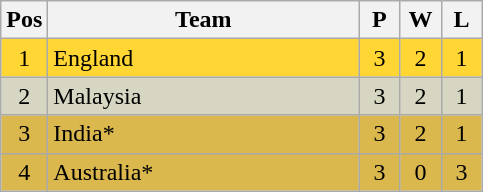<table class="wikitable" style="font-size: 100%">
<tr>
<th width=20>Pos</th>
<th width=200>Team</th>
<th width=20>P</th>
<th width=20>W</th>
<th width=20>L</th>
</tr>
<tr align=center style="background: #FFD633;">
<td>1</td>
<td align="left"> England</td>
<td>3</td>
<td>2</td>
<td>1</td>
</tr>
<tr align=center style="background: #D6D6C2;">
<td>2</td>
<td align="left"> Malaysia</td>
<td>3</td>
<td>2</td>
<td>1</td>
</tr>
<tr align=center style="background: #DBB84D;">
<td>3</td>
<td align="left"> India*</td>
<td>3</td>
<td>2</td>
<td>1</td>
</tr>
<tr align=center style="background: #DBB84D;">
<td>4</td>
<td align="left"> Australia*</td>
<td>3</td>
<td>0</td>
<td>3</td>
</tr>
</table>
